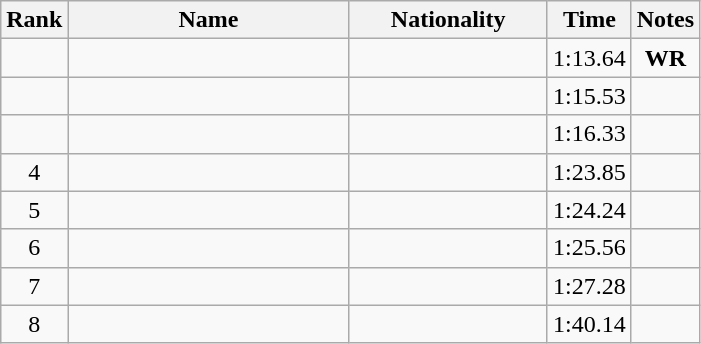<table class="wikitable sortable" style="text-align:center">
<tr>
<th>Rank</th>
<th style="width:180px">Name</th>
<th style="width:125px">Nationality</th>
<th>Time</th>
<th>Notes</th>
</tr>
<tr>
<td></td>
<td style="text-align:left;"></td>
<td style="text-align:left;"></td>
<td>1:13.64</td>
<td><strong>WR</strong></td>
</tr>
<tr>
<td></td>
<td style="text-align:left;"></td>
<td style="text-align:left;"></td>
<td>1:15.53</td>
<td></td>
</tr>
<tr>
<td></td>
<td style="text-align:left;"></td>
<td style="text-align:left;"></td>
<td>1:16.33</td>
<td></td>
</tr>
<tr>
<td>4</td>
<td style="text-align:left;"></td>
<td style="text-align:left;"></td>
<td>1:23.85</td>
<td></td>
</tr>
<tr>
<td>5</td>
<td style="text-align:left;"></td>
<td style="text-align:left;"></td>
<td>1:24.24</td>
<td></td>
</tr>
<tr>
<td>6</td>
<td style="text-align:left;"></td>
<td style="text-align:left;"></td>
<td>1:25.56</td>
<td></td>
</tr>
<tr>
<td>7</td>
<td style="text-align:left;"></td>
<td style="text-align:left;"></td>
<td>1:27.28</td>
<td></td>
</tr>
<tr>
<td>8</td>
<td style="text-align:left;"></td>
<td style="text-align:left;"></td>
<td>1:40.14</td>
<td></td>
</tr>
</table>
